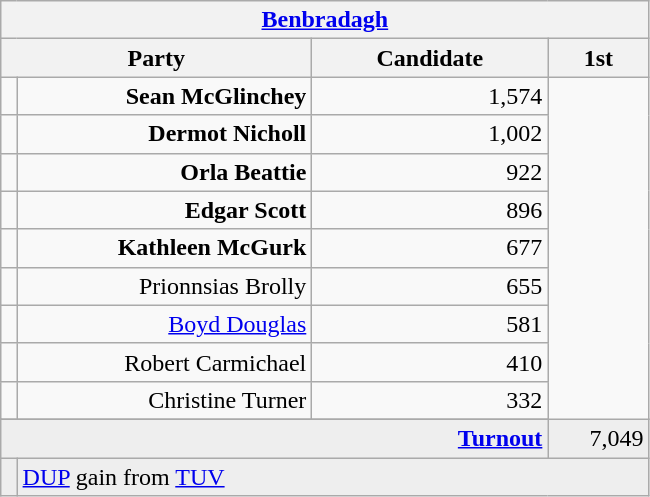<table class="wikitable">
<tr>
<th colspan="4" align="center"><a href='#'>Benbradagh</a></th>
</tr>
<tr>
<th colspan="2" align="center" width=200>Party</th>
<th width=150>Candidate</th>
<th width=60>1st </th>
</tr>
<tr>
<td></td>
<td align="right"><strong>Sean McGlinchey</strong></td>
<td align="right">1,574</td>
</tr>
<tr>
<td></td>
<td align="right"><strong>Dermot Nicholl</strong></td>
<td align="right">1,002</td>
</tr>
<tr>
<td></td>
<td align="right"><strong>Orla Beattie</strong></td>
<td align="right">922</td>
</tr>
<tr>
<td></td>
<td align="right"><strong>Edgar Scott</strong></td>
<td align="right">896</td>
</tr>
<tr>
<td></td>
<td align="right"><strong>Kathleen McGurk</strong></td>
<td align="right">677</td>
</tr>
<tr>
<td></td>
<td align="right">Prionnsias Brolly</td>
<td align="right">655</td>
</tr>
<tr>
<td></td>
<td align="right"><a href='#'>Boyd Douglas</a></td>
<td align="right">581</td>
</tr>
<tr>
<td></td>
<td align="right">Robert Carmichael</td>
<td align="right">410</td>
</tr>
<tr>
<td></td>
<td align="right">Christine Turner</td>
<td align="right">332</td>
</tr>
<tr>
</tr>
<tr bgcolor="EEEEEE">
<td colspan=3 align="right"><strong><a href='#'>Turnout</a></strong></td>
<td align="right">7,049</td>
</tr>
<tr bgcolor="EEEEEE">
<td bgcolor=></td>
<td colspan=4 bgcolor="EEEEEE"><a href='#'>DUP</a> gain from <a href='#'>TUV</a></td>
</tr>
</table>
